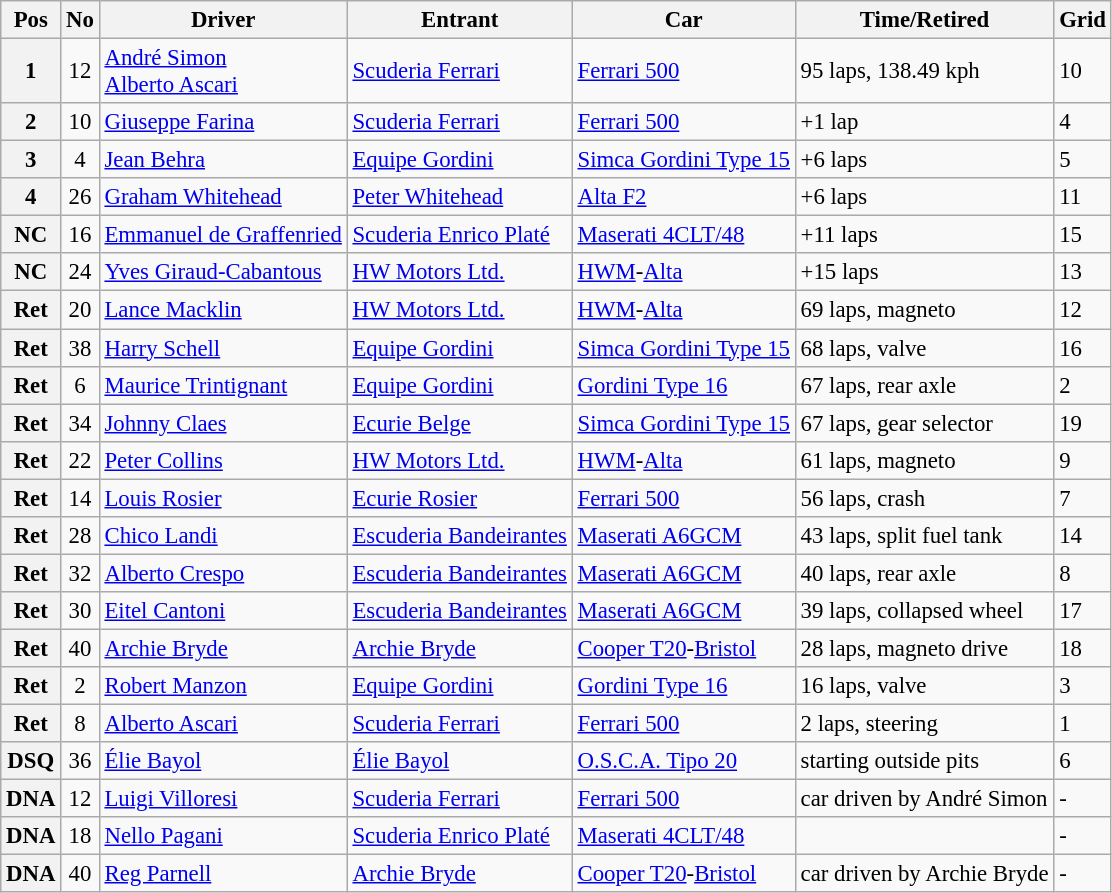<table class="wikitable" style="font-size: 95%;">
<tr>
<th>Pos</th>
<th>No</th>
<th>Driver</th>
<th>Entrant</th>
<th>Car</th>
<th>Time/Retired</th>
<th>Grid</th>
</tr>
<tr>
<th>1</th>
<td align="center">12</td>
<td> <a href='#'>André Simon</a><br> <a href='#'>Alberto Ascari</a></td>
<td><a href='#'>Scuderia Ferrari</a></td>
<td><a href='#'>Ferrari 500</a></td>
<td>95 laps, 138.49 kph</td>
<td>10</td>
</tr>
<tr>
<th>2</th>
<td align="center">10</td>
<td> <a href='#'>Giuseppe Farina</a></td>
<td><a href='#'>Scuderia Ferrari</a></td>
<td><a href='#'>Ferrari 500</a></td>
<td>+1 lap</td>
<td>4</td>
</tr>
<tr>
<th>3</th>
<td align="center">4</td>
<td> <a href='#'>Jean Behra</a></td>
<td><a href='#'>Equipe Gordini</a></td>
<td><a href='#'>Simca Gordini Type 15</a></td>
<td>+6 laps</td>
<td>5</td>
</tr>
<tr>
<th>4</th>
<td align="center">26</td>
<td> <a href='#'>Graham Whitehead</a></td>
<td><a href='#'>Peter Whitehead</a></td>
<td><a href='#'>Alta F2</a></td>
<td>+6 laps</td>
<td>11</td>
</tr>
<tr>
<th>NC</th>
<td align="center">16</td>
<td> <a href='#'>Emmanuel de Graffenried</a></td>
<td><a href='#'>Scuderia Enrico Platé</a></td>
<td><a href='#'>Maserati 4CLT/48</a></td>
<td>+11 laps</td>
<td>15</td>
</tr>
<tr>
<th>NC</th>
<td align="center">24</td>
<td> <a href='#'>Yves Giraud-Cabantous</a></td>
<td><a href='#'>HW Motors Ltd.</a></td>
<td><a href='#'>HWM</a>-<a href='#'>Alta</a></td>
<td>+15 laps</td>
<td>13</td>
</tr>
<tr>
<th>Ret</th>
<td align="center">20</td>
<td> <a href='#'>Lance Macklin</a></td>
<td><a href='#'>HW Motors Ltd.</a></td>
<td><a href='#'>HWM</a>-<a href='#'>Alta</a></td>
<td>69 laps, magneto</td>
<td>12</td>
</tr>
<tr>
<th>Ret</th>
<td align="center">38</td>
<td> <a href='#'>Harry Schell</a></td>
<td><a href='#'>Equipe Gordini</a></td>
<td><a href='#'>Simca Gordini Type 15</a></td>
<td>68 laps, valve</td>
<td>16</td>
</tr>
<tr>
<th>Ret</th>
<td align="center">6</td>
<td> <a href='#'>Maurice Trintignant</a></td>
<td><a href='#'>Equipe Gordini</a></td>
<td><a href='#'>Gordini Type 16</a></td>
<td>67 laps, rear axle</td>
<td>2</td>
</tr>
<tr>
<th>Ret</th>
<td align="center">34</td>
<td> <a href='#'>Johnny Claes</a></td>
<td><a href='#'>Ecurie Belge</a></td>
<td><a href='#'>Simca Gordini Type 15</a></td>
<td>67 laps, gear selector</td>
<td>19</td>
</tr>
<tr>
<th>Ret</th>
<td align="center">22</td>
<td> <a href='#'>Peter Collins</a></td>
<td><a href='#'>HW Motors Ltd.</a></td>
<td><a href='#'>HWM</a>-<a href='#'>Alta</a></td>
<td>61 laps, magneto</td>
<td>9</td>
</tr>
<tr>
<th>Ret</th>
<td align="center">14</td>
<td> <a href='#'>Louis Rosier</a></td>
<td><a href='#'>Ecurie Rosier</a></td>
<td><a href='#'>Ferrari 500</a></td>
<td>56 laps, crash</td>
<td>7</td>
</tr>
<tr>
<th>Ret</th>
<td align="center">28</td>
<td> <a href='#'>Chico Landi</a></td>
<td><a href='#'>Escuderia Bandeirantes</a></td>
<td><a href='#'>Maserati A6GCM</a></td>
<td>43 laps, split fuel tank</td>
<td>14</td>
</tr>
<tr>
<th>Ret</th>
<td align="center">32</td>
<td> <a href='#'>Alberto Crespo</a></td>
<td><a href='#'>Escuderia Bandeirantes</a></td>
<td><a href='#'>Maserati A6GCM</a></td>
<td>40 laps, rear axle</td>
<td>8</td>
</tr>
<tr>
<th>Ret</th>
<td align="center">30</td>
<td> <a href='#'>Eitel Cantoni</a></td>
<td><a href='#'>Escuderia Bandeirantes</a></td>
<td><a href='#'>Maserati A6GCM</a></td>
<td>39 laps, collapsed wheel</td>
<td>17</td>
</tr>
<tr>
<th>Ret</th>
<td align="center">40</td>
<td> <a href='#'>Archie Bryde</a></td>
<td><a href='#'>Archie Bryde</a></td>
<td><a href='#'>Cooper T20</a>-<a href='#'>Bristol</a></td>
<td>28 laps, magneto drive</td>
<td>18</td>
</tr>
<tr>
<th>Ret</th>
<td align="center">2</td>
<td> <a href='#'>Robert Manzon</a></td>
<td><a href='#'>Equipe Gordini</a></td>
<td><a href='#'>Gordini Type 16</a></td>
<td>16 laps, valve</td>
<td>3</td>
</tr>
<tr>
<th>Ret</th>
<td align="center">8</td>
<td> <a href='#'>Alberto Ascari</a></td>
<td><a href='#'>Scuderia Ferrari</a></td>
<td><a href='#'>Ferrari 500</a></td>
<td>2 laps, steering</td>
<td>1</td>
</tr>
<tr>
<th>DSQ</th>
<td align="center">36</td>
<td> <a href='#'>Élie Bayol</a></td>
<td><a href='#'>Élie Bayol</a></td>
<td><a href='#'>O.S.C.A. Tipo 20</a></td>
<td>starting outside pits</td>
<td>6</td>
</tr>
<tr>
<th>DNA</th>
<td align="center">12</td>
<td> <a href='#'>Luigi Villoresi</a></td>
<td><a href='#'>Scuderia Ferrari</a></td>
<td><a href='#'>Ferrari 500</a></td>
<td>car driven by André Simon</td>
<td>-</td>
</tr>
<tr>
<th>DNA</th>
<td align="center">18</td>
<td> <a href='#'>Nello Pagani</a></td>
<td><a href='#'>Scuderia Enrico Platé</a></td>
<td><a href='#'>Maserati 4CLT/48</a></td>
<td></td>
<td>-</td>
</tr>
<tr>
<th>DNA</th>
<td align="center">40</td>
<td> <a href='#'>Reg Parnell</a></td>
<td><a href='#'>Archie Bryde</a></td>
<td><a href='#'>Cooper T20</a>-<a href='#'>Bristol</a></td>
<td>car driven by Archie Bryde</td>
<td>-</td>
</tr>
</table>
